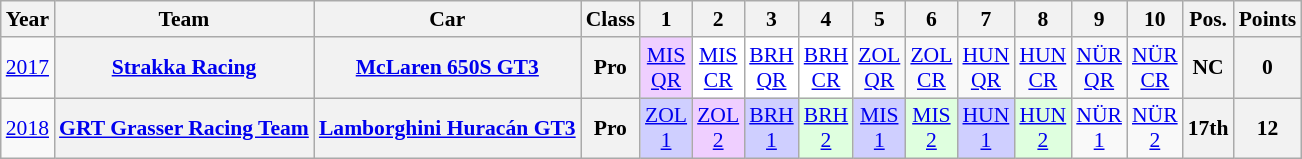<table class="wikitable" border="1" style="text-align:center; font-size:90%;">
<tr>
<th>Year</th>
<th>Team</th>
<th>Car</th>
<th>Class</th>
<th>1</th>
<th>2</th>
<th>3</th>
<th>4</th>
<th>5</th>
<th>6</th>
<th>7</th>
<th>8</th>
<th>9</th>
<th>10</th>
<th>Pos.</th>
<th>Points</th>
</tr>
<tr>
<td><a href='#'>2017</a></td>
<th><a href='#'>Strakka Racing</a></th>
<th><a href='#'>McLaren 650S GT3</a></th>
<th>Pro</th>
<td style="background:#EFCFFF;"><a href='#'>MIS<br>QR</a><br></td>
<td style="background:#FFFFFF;"><a href='#'>MIS<br>CR</a><br></td>
<td style="background:#FFFFFF;"><a href='#'>BRH<br>QR</a><br></td>
<td style="background:#FFFFFF;"><a href='#'>BRH<br>CR</a><br></td>
<td><a href='#'>ZOL<br>QR</a></td>
<td><a href='#'>ZOL<br>CR</a></td>
<td><a href='#'>HUN<br>QR</a></td>
<td><a href='#'>HUN<br>CR</a></td>
<td><a href='#'>NÜR<br>QR</a></td>
<td><a href='#'>NÜR<br>CR</a></td>
<th>NC</th>
<th>0</th>
</tr>
<tr>
<td><a href='#'>2018</a></td>
<th><a href='#'>GRT Grasser Racing Team</a></th>
<th><a href='#'>Lamborghini Huracán GT3</a></th>
<th>Pro</th>
<td style="background:#CFCFFF;"><a href='#'>ZOL<br>1</a><br></td>
<td style="background:#EFCFFF;"><a href='#'>ZOL<br>2</a><br></td>
<td style="background:#CFCFFF;"><a href='#'>BRH<br>1</a><br></td>
<td style="background:#DFFFDF;"><a href='#'>BRH<br>2</a><br></td>
<td style="background:#CFCFFF;"><a href='#'>MIS<br>1</a><br></td>
<td style="background:#DFFFDF;"><a href='#'>MIS<br>2</a><br></td>
<td style="background:#CFCFFF;"><a href='#'>HUN<br>1</a><br></td>
<td style="background:#DFFFDF;"><a href='#'>HUN<br>2</a><br></td>
<td><a href='#'>NÜR<br>1</a></td>
<td><a href='#'>NÜR<br>2</a></td>
<th>17th</th>
<th>12</th>
</tr>
</table>
